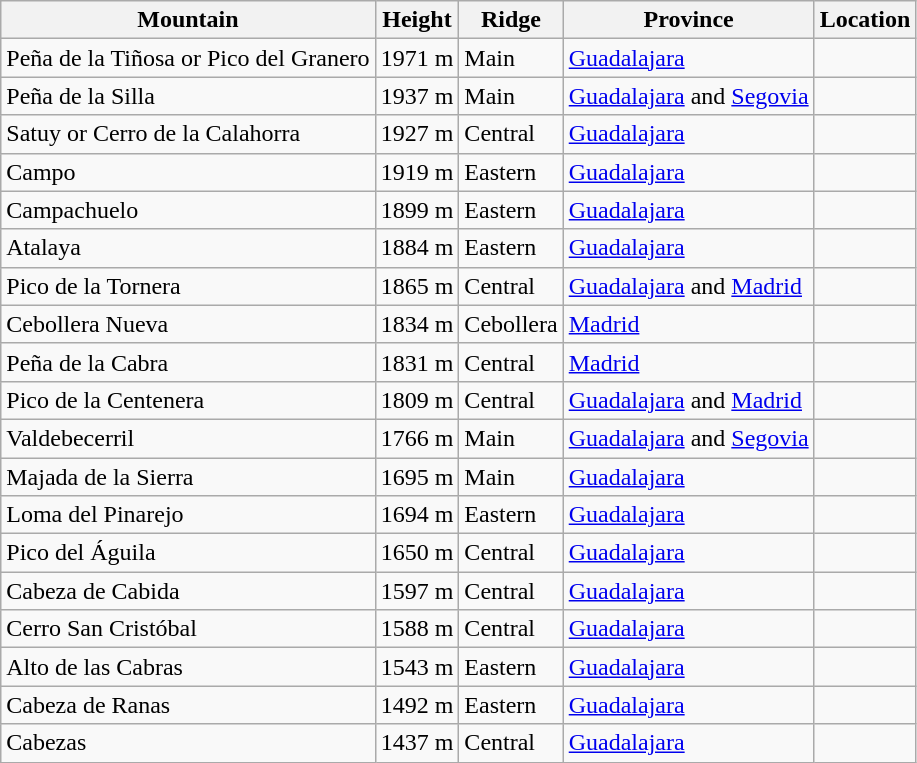<table class="wikitable">
<tr>
<th>Mountain</th>
<th>Height</th>
<th>Ridge</th>
<th>Province</th>
<th>Location</th>
</tr>
<tr>
<td>Peña de la Tiñosa or Pico del Granero</td>
<td>1971 m</td>
<td>Main</td>
<td><a href='#'>Guadalajara</a></td>
<td></td>
</tr>
<tr>
<td>Peña de la Silla</td>
<td>1937 m</td>
<td>Main</td>
<td><a href='#'>Guadalajara</a> and <a href='#'>Segovia</a></td>
<td></td>
</tr>
<tr>
<td>Satuy or Cerro de la Calahorra</td>
<td>1927 m</td>
<td>Central</td>
<td><a href='#'>Guadalajara</a></td>
<td></td>
</tr>
<tr>
<td>Campo</td>
<td>1919 m</td>
<td>Eastern</td>
<td><a href='#'>Guadalajara</a></td>
<td></td>
</tr>
<tr>
<td>Campachuelo</td>
<td>1899 m</td>
<td>Eastern</td>
<td><a href='#'>Guadalajara</a></td>
<td></td>
</tr>
<tr>
<td>Atalaya</td>
<td>1884 m</td>
<td>Eastern</td>
<td><a href='#'>Guadalajara</a></td>
<td></td>
</tr>
<tr>
<td>Pico de la Tornera</td>
<td>1865 m</td>
<td>Central</td>
<td><a href='#'>Guadalajara</a> and <a href='#'>Madrid</a></td>
<td></td>
</tr>
<tr>
<td>Cebollera Nueva</td>
<td>1834 m</td>
<td>Cebollera</td>
<td><a href='#'>Madrid</a></td>
<td></td>
</tr>
<tr>
<td>Peña de la Cabra</td>
<td>1831 m</td>
<td>Central</td>
<td><a href='#'>Madrid</a></td>
<td></td>
</tr>
<tr>
<td>Pico de la Centenera</td>
<td>1809 m</td>
<td>Central</td>
<td><a href='#'>Guadalajara</a> and <a href='#'>Madrid</a></td>
<td></td>
</tr>
<tr>
<td>Valdebecerril</td>
<td>1766 m</td>
<td>Main</td>
<td><a href='#'>Guadalajara</a> and <a href='#'>Segovia</a></td>
<td></td>
</tr>
<tr>
<td>Majada de la Sierra</td>
<td>1695 m</td>
<td>Main</td>
<td><a href='#'>Guadalajara</a></td>
<td></td>
</tr>
<tr>
<td>Loma del Pinarejo</td>
<td>1694 m</td>
<td>Eastern</td>
<td><a href='#'>Guadalajara</a></td>
<td></td>
</tr>
<tr>
<td>Pico del Águila</td>
<td>1650 m</td>
<td>Central</td>
<td><a href='#'>Guadalajara</a></td>
<td></td>
</tr>
<tr>
<td>Cabeza de Cabida</td>
<td>1597 m</td>
<td>Central</td>
<td><a href='#'>Guadalajara</a></td>
<td></td>
</tr>
<tr>
<td>Cerro San Cristóbal</td>
<td>1588 m</td>
<td>Central</td>
<td><a href='#'>Guadalajara</a></td>
<td></td>
</tr>
<tr>
<td>Alto de las Cabras</td>
<td>1543 m</td>
<td>Eastern</td>
<td><a href='#'>Guadalajara</a></td>
<td></td>
</tr>
<tr>
<td>Cabeza de Ranas</td>
<td>1492 m</td>
<td>Eastern</td>
<td><a href='#'>Guadalajara</a></td>
<td></td>
</tr>
<tr>
<td>Cabezas</td>
<td>1437 m</td>
<td>Central</td>
<td><a href='#'>Guadalajara</a></td>
<td></td>
</tr>
</table>
